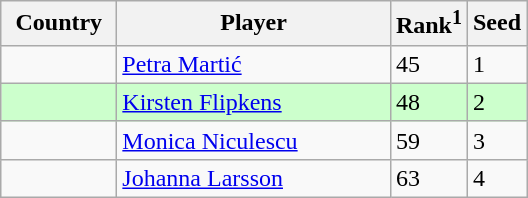<table class="sortable wikitable">
<tr>
<th width="70">Country</th>
<th width="175">Player</th>
<th>Rank<sup>1</sup></th>
<th>Seed</th>
</tr>
<tr>
<td></td>
<td><a href='#'>Petra Martić</a></td>
<td>45</td>
<td>1</td>
</tr>
<tr bgcolor=#cfc>
<td></td>
<td><a href='#'>Kirsten Flipkens</a></td>
<td>48</td>
<td>2</td>
</tr>
<tr>
<td></td>
<td><a href='#'>Monica Niculescu</a></td>
<td>59</td>
<td>3</td>
</tr>
<tr>
<td></td>
<td><a href='#'>Johanna Larsson</a></td>
<td>63</td>
<td>4</td>
</tr>
</table>
